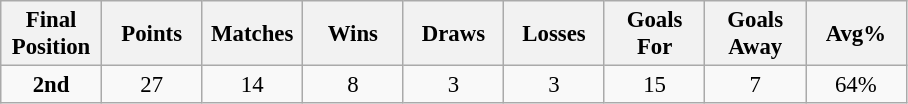<table class="wikitable" style="font-size: 95%; text-align: center;">
<tr>
<th width=60>Final Position</th>
<th width=60>Points</th>
<th width=60>Matches</th>
<th width=60>Wins</th>
<th width=60>Draws</th>
<th width=60>Losses</th>
<th width=60>Goals For</th>
<th width=60>Goals Away</th>
<th width=60>Avg%</th>
</tr>
<tr>
<td><strong>2nd</strong></td>
<td>27</td>
<td>14</td>
<td>8</td>
<td>3</td>
<td>3</td>
<td>15</td>
<td>7</td>
<td>64%</td>
</tr>
</table>
